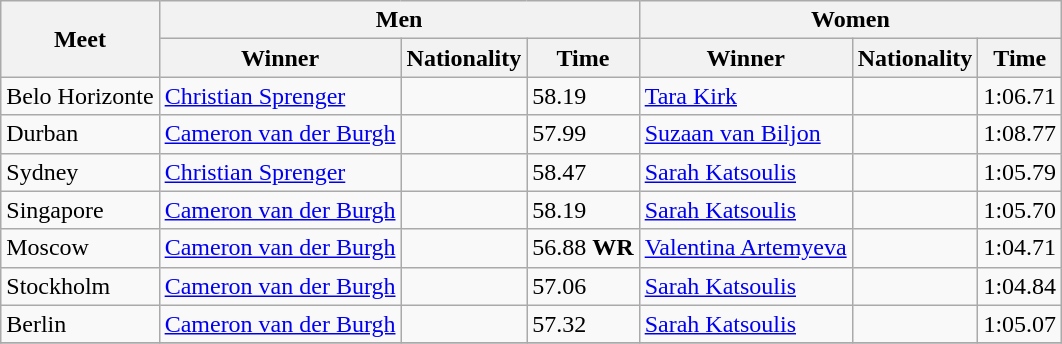<table class="wikitable">
<tr>
<th rowspan="2">Meet</th>
<th colspan="3">Men</th>
<th colspan="3">Women</th>
</tr>
<tr>
<th>Winner</th>
<th>Nationality</th>
<th>Time</th>
<th>Winner</th>
<th>Nationality</th>
<th>Time</th>
</tr>
<tr>
<td>Belo Horizonte</td>
<td><a href='#'>Christian Sprenger</a></td>
<td></td>
<td>58.19</td>
<td><a href='#'>Tara Kirk</a></td>
<td></td>
<td>1:06.71</td>
</tr>
<tr>
<td>Durban</td>
<td><a href='#'>Cameron van der Burgh</a></td>
<td></td>
<td>57.99</td>
<td><a href='#'>Suzaan van Biljon</a></td>
<td></td>
<td>1:08.77</td>
</tr>
<tr>
<td>Sydney</td>
<td><a href='#'>Christian Sprenger</a></td>
<td></td>
<td>58.47</td>
<td><a href='#'>Sarah Katsoulis</a></td>
<td></td>
<td>1:05.79</td>
</tr>
<tr>
<td>Singapore</td>
<td><a href='#'>Cameron van der Burgh</a></td>
<td></td>
<td>58.19</td>
<td><a href='#'>Sarah Katsoulis</a></td>
<td></td>
<td>1:05.70</td>
</tr>
<tr>
<td>Moscow</td>
<td><a href='#'>Cameron van der Burgh</a></td>
<td></td>
<td>56.88 <strong>WR</strong></td>
<td><a href='#'>Valentina Artemyeva</a></td>
<td></td>
<td>1:04.71</td>
</tr>
<tr>
<td>Stockholm</td>
<td><a href='#'>Cameron van der Burgh</a></td>
<td></td>
<td>57.06</td>
<td><a href='#'>Sarah Katsoulis</a></td>
<td></td>
<td>1:04.84</td>
</tr>
<tr>
<td>Berlin</td>
<td><a href='#'>Cameron van der Burgh</a></td>
<td></td>
<td>57.32</td>
<td><a href='#'>Sarah Katsoulis</a></td>
<td></td>
<td>1:05.07</td>
</tr>
<tr>
</tr>
</table>
